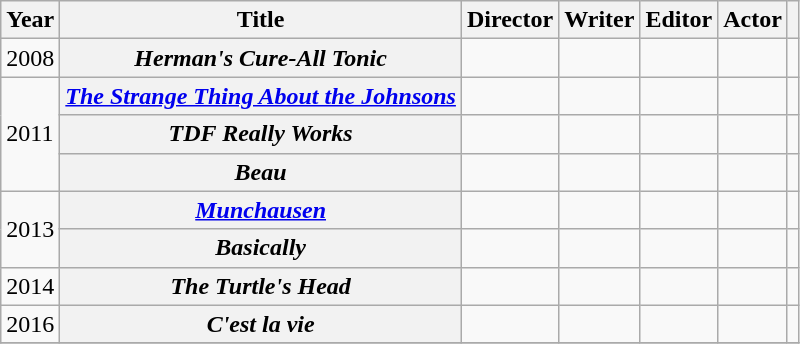<table class="wikitable sortable plainrowheaders">
<tr>
<th scope="col">Year</th>
<th scope="col">Title</th>
<th scope="col">Director</th>
<th scope="col">Writer</th>
<th scope="col">Editor</th>
<th scope="col">Actor</th>
<th class=unsortable></th>
</tr>
<tr>
<td>2008</td>
<th scope="row"><em>Herman's Cure-All Tonic</em></th>
<td></td>
<td></td>
<td></td>
<td></td>
<td></td>
</tr>
<tr>
<td rowspan=3>2011</td>
<th scope="row"><em><a href='#'>The Strange Thing About the Johnsons</a></em></th>
<td></td>
<td></td>
<td></td>
<td></td>
<td></td>
</tr>
<tr>
<th scope="row"><em>TDF Really Works</em></th>
<td></td>
<td></td>
<td></td>
<td></td>
<td></td>
</tr>
<tr>
<th scope="row"><em>Beau</em></th>
<td></td>
<td></td>
<td></td>
<td></td>
<td></td>
</tr>
<tr>
<td rowspan=2>2013</td>
<th scope="row"><em><a href='#'>Munchausen</a></em></th>
<td></td>
<td></td>
<td></td>
<td></td>
<td></td>
</tr>
<tr>
<th scope="row"><em>Basically</em></th>
<td></td>
<td></td>
<td></td>
<td></td>
<td></td>
</tr>
<tr>
<td>2014</td>
<th scope="row"><em>The Turtle's Head</em></th>
<td></td>
<td></td>
<td></td>
<td></td>
<td></td>
</tr>
<tr>
<td>2016</td>
<th scope="row"><em>C'est la vie</em></th>
<td></td>
<td></td>
<td></td>
<td></td>
<td></td>
</tr>
<tr>
</tr>
</table>
